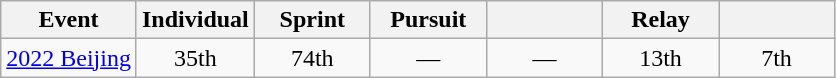<table class="wikitable" style="text-align: center;">
<tr ">
<th>Event</th>
<th style="width:70px;">Individual</th>
<th style="width:70px;">Sprint</th>
<th style="width:70px;">Pursuit</th>
<th style="width:70px;"></th>
<th style="width:70px;">Relay</th>
<th style="width:70px;"></th>
</tr>
<tr>
<td align="left"> <a href='#'>2022 Beijing</a></td>
<td>35th</td>
<td>74th</td>
<td>—</td>
<td>—</td>
<td>13th</td>
<td>7th</td>
</tr>
</table>
